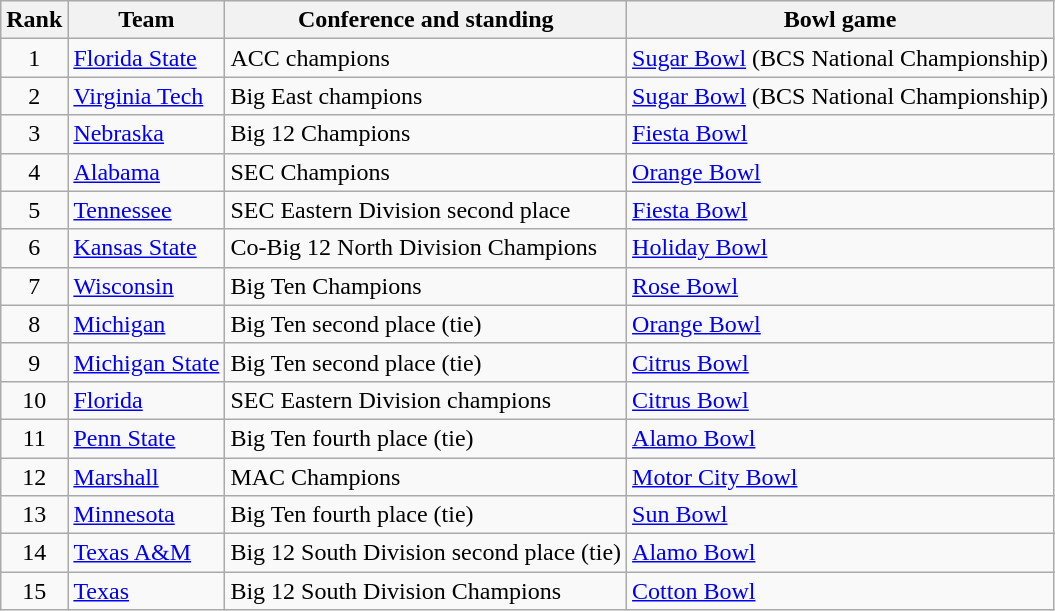<table class="wikitable sortable">
<tr>
<th>Rank</th>
<th>Team</th>
<th>Conference and standing</th>
<th>Bowl game</th>
</tr>
<tr>
<td align=center>1</td>
<td><a href='#'>Florida State</a></td>
<td>ACC champions</td>
<td><a href='#'>Sugar Bowl</a> (BCS National Championship)</td>
</tr>
<tr>
<td align=center>2</td>
<td><a href='#'>Virginia Tech</a></td>
<td>Big East champions</td>
<td><a href='#'>Sugar Bowl</a> (BCS National Championship)</td>
</tr>
<tr>
<td align=center>3</td>
<td><a href='#'>Nebraska</a></td>
<td>Big 12 Champions</td>
<td><a href='#'>Fiesta Bowl</a></td>
</tr>
<tr>
<td align=center>4</td>
<td><a href='#'>Alabama</a></td>
<td>SEC Champions</td>
<td><a href='#'>Orange Bowl</a></td>
</tr>
<tr>
<td align=center>5</td>
<td><a href='#'>Tennessee</a></td>
<td>SEC Eastern Division second place</td>
<td><a href='#'>Fiesta Bowl</a></td>
</tr>
<tr>
<td align=center>6</td>
<td><a href='#'>Kansas State</a></td>
<td>Co-Big 12 North Division Champions</td>
<td><a href='#'>Holiday Bowl</a></td>
</tr>
<tr>
<td align=center>7</td>
<td><a href='#'>Wisconsin</a></td>
<td>Big Ten Champions</td>
<td><a href='#'>Rose Bowl</a></td>
</tr>
<tr>
<td align=center>8</td>
<td><a href='#'>Michigan</a></td>
<td>Big Ten second place (tie)</td>
<td><a href='#'>Orange Bowl</a></td>
</tr>
<tr>
<td align=center>9</td>
<td><a href='#'>Michigan State</a></td>
<td>Big Ten second place (tie)</td>
<td><a href='#'>Citrus Bowl</a></td>
</tr>
<tr>
<td align=center>10</td>
<td><a href='#'>Florida</a></td>
<td>SEC Eastern Division champions</td>
<td><a href='#'>Citrus Bowl</a></td>
</tr>
<tr>
<td align=center>11</td>
<td><a href='#'>Penn State</a></td>
<td>Big Ten fourth place (tie)</td>
<td><a href='#'>Alamo Bowl</a></td>
</tr>
<tr>
<td align=center>12</td>
<td><a href='#'>Marshall</a></td>
<td>MAC Champions</td>
<td><a href='#'>Motor City Bowl</a></td>
</tr>
<tr>
<td align=center>13</td>
<td><a href='#'>Minnesota</a></td>
<td>Big Ten fourth place (tie)</td>
<td><a href='#'>Sun Bowl</a></td>
</tr>
<tr>
<td align=center>14</td>
<td><a href='#'>Texas A&M</a></td>
<td>Big 12 South Division second place (tie)</td>
<td><a href='#'>Alamo Bowl</a></td>
</tr>
<tr>
<td align=center>15</td>
<td><a href='#'>Texas</a></td>
<td>Big 12 South Division Champions</td>
<td><a href='#'>Cotton Bowl</a></td>
</tr>
</table>
